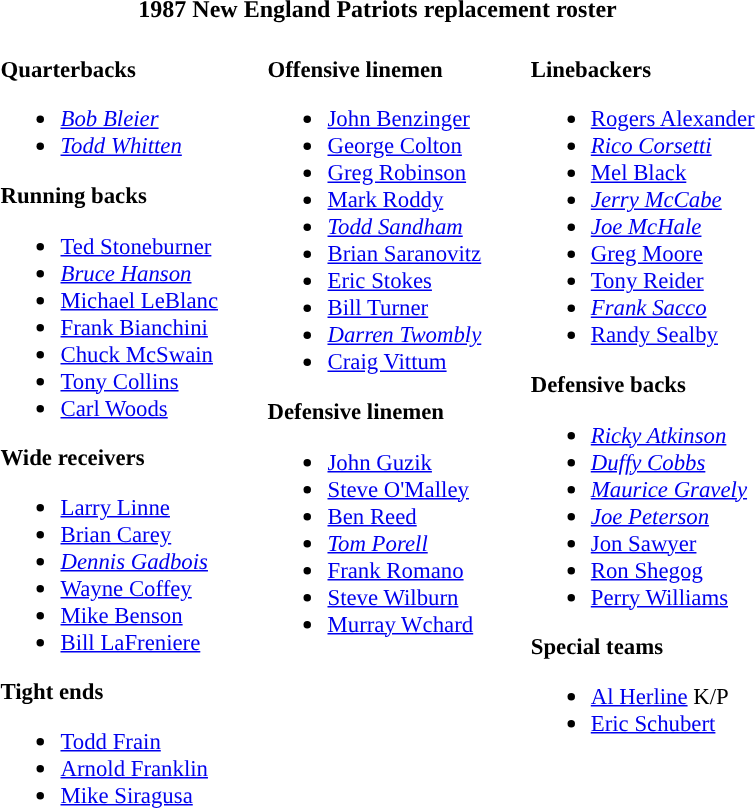<table class="toccolours" style="text-align: left;">
<tr>
<th colspan="7" style="text-align:center; ">1987 New England Patriots replacement roster</th>
</tr>
<tr>
<td style="font-size: 95%;" valign="top"><br><strong>Quarterbacks</strong><ul><li> <em><a href='#'>Bob Bleier</a></em></li><li> <em><a href='#'>Todd Whitten</a></em></li></ul><strong>Running backs</strong><ul><li> <a href='#'>Ted Stoneburner</a></li><li> <em><a href='#'>Bruce Hanson</a></em></li><li> <a href='#'>Michael LeBlanc</a></li><li> <a href='#'>Frank Bianchini</a></li><li> <a href='#'>Chuck McSwain</a></li><li> <a href='#'>Tony Collins</a></li><li> <a href='#'>Carl Woods</a></li></ul><strong>Wide receivers</strong><ul><li> <a href='#'>Larry Linne</a></li><li> <a href='#'>Brian Carey</a></li><li> <em><a href='#'>Dennis Gadbois</a></em></li><li> <a href='#'>Wayne Coffey</a></li><li> <a href='#'>Mike Benson</a></li><li> <a href='#'>Bill LaFreniere</a></li></ul><strong>Tight ends</strong><ul><li> <a href='#'>Todd Frain</a></li><li> <a href='#'>Arnold Franklin</a></li><li> <a href='#'>Mike Siragusa</a></li></ul></td>
<td style="width: 25px;"></td>
<td style="font-size: 95%;" valign="top"><br><strong>Offensive linemen</strong><ul><li> <a href='#'>John Benzinger</a></li><li> <a href='#'>George Colton</a></li><li> <a href='#'>Greg Robinson</a></li><li> <a href='#'>Mark Roddy</a></li><li> <em><a href='#'>Todd Sandham</a></em></li><li> <a href='#'>Brian Saranovitz</a></li><li> <a href='#'>Eric Stokes</a></li><li> <a href='#'>Bill Turner</a></li><li> <em><a href='#'>Darren Twombly</a></em></li><li> <a href='#'>Craig Vittum</a></li></ul><strong>Defensive linemen</strong><ul><li> <a href='#'>John Guzik</a></li><li> <a href='#'>Steve O'Malley</a></li><li> <a href='#'>Ben Reed</a></li><li> <em><a href='#'>Tom Porell</a></em></li><li> <a href='#'>Frank Romano</a></li><li> <a href='#'>Steve Wilburn</a></li><li> <a href='#'>Murray Wchard</a></li></ul></td>
<td style="width: 25px;"></td>
<td style="font-size: 95%;" valign="top"><br><strong>Linebackers</strong><ul><li> <a href='#'>Rogers Alexander</a></li><li> <em><a href='#'>Rico Corsetti</a></em></li><li> <a href='#'>Mel Black</a></li><li> <em><a href='#'>Jerry McCabe</a></em></li><li> <em><a href='#'>Joe McHale</a></em></li><li> <a href='#'>Greg Moore</a></li><li> <a href='#'>Tony Reider</a></li><li> <em><a href='#'>Frank Sacco</a></em></li><li> <a href='#'>Randy Sealby</a></li></ul><strong>Defensive backs</strong><ul><li> <em><a href='#'>Ricky Atkinson</a></em></li><li> <em><a href='#'>Duffy Cobbs</a></em></li><li> <em><a href='#'>Maurice Gravely</a></em></li><li> <em><a href='#'>Joe Peterson</a></em></li><li> <a href='#'>Jon Sawyer</a></li><li> <a href='#'>Ron Shegog</a></li><li> <a href='#'>Perry Williams</a></li></ul><strong>Special teams</strong><ul><li> <a href='#'>Al Herline</a> K/P</li><li> <a href='#'>Eric Schubert</a></li></ul></td>
</tr>
<tr>
</tr>
</table>
